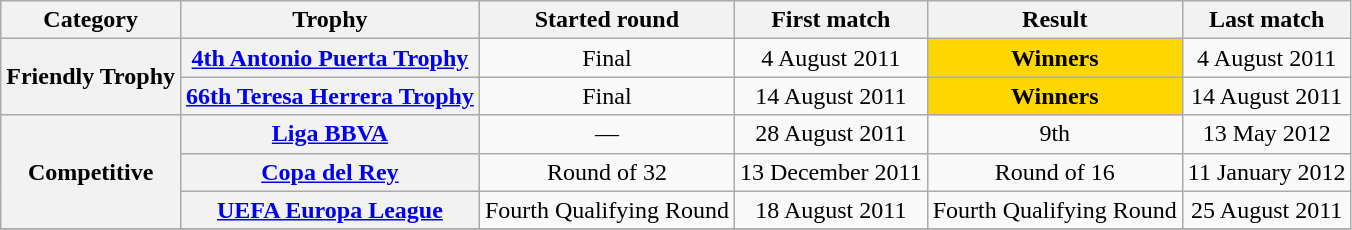<table class="wikitable">
<tr>
<th>Category</th>
<th>Trophy</th>
<th>Started round</th>
<th>First match</th>
<th>Result</th>
<th>Last match</th>
</tr>
<tr>
<th rowspan="2">Friendly Trophy</th>
<th><a href='#'>4th Antonio Puerta Trophy</a></th>
<td align="center">Final</td>
<td align="center">4 August 2011</td>
<td align="center" bgcolor="gold"><strong>Winners</strong></td>
<td align="center">4 August 2011</td>
</tr>
<tr>
<th><a href='#'>66th Teresa Herrera Trophy</a></th>
<td align="center">Final</td>
<td align="center">14 August 2011</td>
<td align="center" bgcolor="gold"><strong>Winners</strong></td>
<td align="center">14 August 2011</td>
</tr>
<tr>
<th rowspan="3">Competitive</th>
<th><a href='#'>Liga BBVA</a></th>
<td align="center">—</td>
<td align="center">28 August 2011</td>
<td align="center">9th</td>
<td align="center">13 May 2012</td>
</tr>
<tr>
<th><a href='#'>Copa del Rey</a></th>
<td align="center">Round of 32</td>
<td align="center">13 December 2011</td>
<td align="center">Round of 16</td>
<td align="center">11 January 2012</td>
</tr>
<tr>
<th><a href='#'>UEFA Europa League</a></th>
<td align="center">Fourth Qualifying Round</td>
<td align="center">18 August 2011</td>
<td align="center">Fourth Qualifying Round</td>
<td align="center">25 August 2011</td>
</tr>
<tr>
</tr>
</table>
